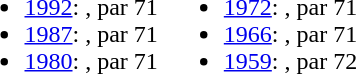<table>
<tr>
<td><br><ul><li><a href='#'>1992</a>: , par 71</li><li><a href='#'>1987</a>: , par 71</li><li><a href='#'>1980</a>: , par 71</li></ul></td>
<td><br><ul><li><a href='#'>1972</a>: , par 71</li><li><a href='#'>1966</a>: , par 71</li><li><a href='#'>1959</a>: , par 72</li></ul></td>
</tr>
</table>
